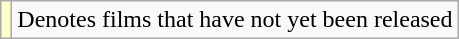<table class="wikitable">
<tr>
<td style="background:#ffc;"></td>
<td>Denotes films that have not yet been released</td>
</tr>
</table>
